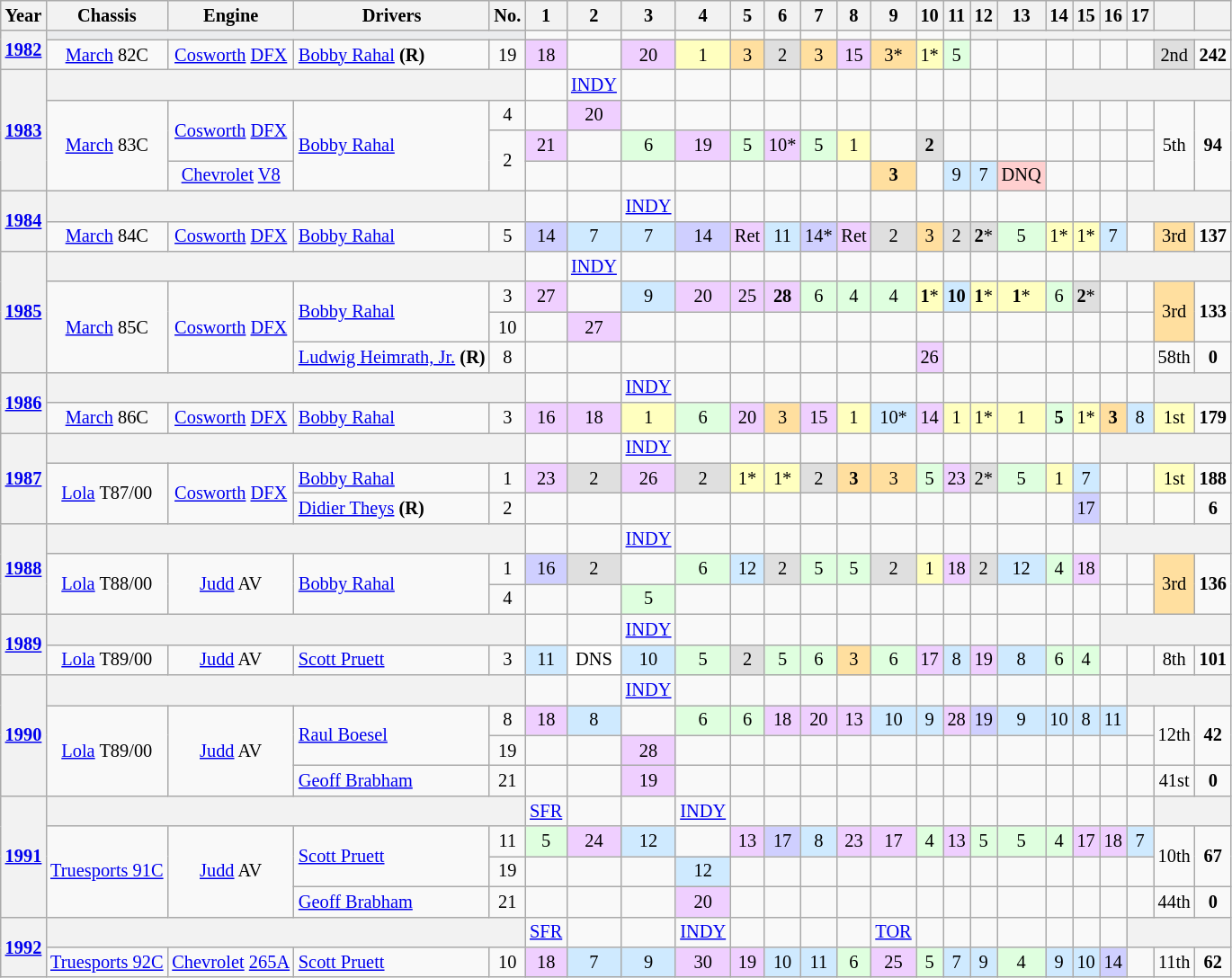<table class="wikitable" style="text-align:center; font-size:85%">
<tr>
<th>Year</th>
<th style="white-spaaace: nowrap;">Chassis</th>
<th style="white-spaaace: nowrap;">Engine</th>
<th style="white-spaaace: nowrap;">Drivers</th>
<th>No.</th>
<th>1</th>
<th>2</th>
<th>3</th>
<th>4</th>
<th>5</th>
<th>6</th>
<th>7</th>
<th>8</th>
<th>9</th>
<th>10</th>
<th>11</th>
<th>12</th>
<th>13</th>
<th>14</th>
<th>15</th>
<th>16</th>
<th>17</th>
<th></th>
<th></th>
</tr>
<tr>
<th rowspan=2><a href='#'>1982</a></th>
<td colspan=4 style="background:#EBECEE;"></td>
<td></td>
<td></td>
<td></td>
<td></td>
<td></td>
<td></td>
<td></td>
<td></td>
<td></td>
<td></td>
<td></td>
<th colspan=12></th>
</tr>
<tr>
<td><a href='#'>March</a> 82C</td>
<td><a href='#'>Cosworth</a> <a href='#'>DFX</a></td>
<td align=left> <a href='#'>Bobby Rahal</a> <strong>(R)</strong></td>
<td>19</td>
<td style="background:#EFCFFF;" align=center>18</td>
<td></td>
<td style="background:#EFCFFF;" align=center>20</td>
<td style="background:#FFFFBF;" align=center>1</td>
<td style="background:#FFDF9F;" align=center>3</td>
<td style="background:#DFDFDF;" align=center>2</td>
<td style="background:#FFDF9F;" align=center>3</td>
<td style="background:#EFCFFF;" align=center>15</td>
<td style="background:#FFDF9F;" align=center>3*</td>
<td style="background:#FFFFBF;" align=center>1*</td>
<td style="background:#DFFFDF;" align=center>5</td>
<td></td>
<td></td>
<td></td>
<td></td>
<td></td>
<td></td>
<td style="background:#DFDFDF;">2nd</td>
<td><strong>242</strong></td>
</tr>
<tr>
<th rowspan=4><a href='#'>1983</a></th>
<th colspan=4></th>
<td></td>
<td><a href='#'>INDY</a></td>
<td></td>
<td></td>
<td></td>
<td></td>
<td></td>
<td></td>
<td></td>
<td></td>
<td></td>
<td></td>
<td></td>
<th colspan=10></th>
</tr>
<tr>
<td rowspan=3><a href='#'>March</a> 83C</td>
<td rowspan=2><a href='#'>Cosworth</a> <a href='#'>DFX</a></td>
<td rowspan=3 align=left> <a href='#'>Bobby Rahal</a></td>
<td>4</td>
<td></td>
<td style="background:#EFCFFF;" align=center>20</td>
<td></td>
<td></td>
<td></td>
<td></td>
<td></td>
<td></td>
<td></td>
<td></td>
<td></td>
<td></td>
<td></td>
<td></td>
<td></td>
<td></td>
<td></td>
<td rowspan=3>5th</td>
<td rowspan=3><strong>94</strong></td>
</tr>
<tr>
<td rowspan=2>2</td>
<td style="background:#EFCFFF;" align=center>21</td>
<td></td>
<td style="background:#DFFFDF;" align=center>6</td>
<td style="background:#EFCFFF;" align=center>19</td>
<td style="background:#DFFFDF;" align=center>5</td>
<td style="background:#EFCFFF;" align=center>10*</td>
<td style="background:#DFFFDF;" align=center>5</td>
<td style="background:#FFFFBF;" align=center>1</td>
<td></td>
<td style="background:#DFDFDF;" align=center><strong>2</strong></td>
<td></td>
<td></td>
<td></td>
<td></td>
<td></td>
<td></td>
<td></td>
</tr>
<tr>
<td><a href='#'>Chevrolet</a> <a href='#'>V8</a></td>
<td></td>
<td></td>
<td></td>
<td></td>
<td></td>
<td></td>
<td></td>
<td></td>
<td style="background:#FFDF9F;" align=center><strong>3</strong></td>
<td></td>
<td style="background:#CFEAFF;" align=center>9</td>
<td style="background:#CFEAFF;" align=center>7</td>
<td style="background:#FFCFCF;" align=center>DNQ</td>
<td></td>
<td></td>
<td></td>
<td></td>
</tr>
<tr>
<th rowspan=2><a href='#'>1984</a></th>
<th colspan=4></th>
<td></td>
<td></td>
<td><a href='#'>INDY</a></td>
<td></td>
<td></td>
<td></td>
<td></td>
<td></td>
<td></td>
<td></td>
<td></td>
<td></td>
<td></td>
<td></td>
<td></td>
<td></td>
<th colspan=7></th>
</tr>
<tr>
<td><a href='#'>March</a> 84C</td>
<td><a href='#'>Cosworth</a> <a href='#'>DFX</a></td>
<td align=left> <a href='#'>Bobby Rahal</a></td>
<td>5</td>
<td style="background:#cfcfff;">14</td>
<td style="background:#CFEAFF;">7</td>
<td style="background:#CFEAFF;">7</td>
<td style="background:#cfcfff;">14</td>
<td style="background:#efcfff;">Ret</td>
<td style="background:#CFEAFF;">11</td>
<td style="background:#cfcfff;">14*</td>
<td style="background:#efcfff;">Ret</td>
<td style="background:#dfdfdf;">2</td>
<td style="background:#ffdf9f;">3</td>
<td style="background:#dfdfdf;">2</td>
<td style="background:#dfdfdf;"><strong>2</strong>*</td>
<td style="background:#dfffdf;">5</td>
<td style="background:#ffffbf;">1*</td>
<td style="background:#ffffbf;">1*</td>
<td style="background:#CFEAFF;">7</td>
<td></td>
<td style="background:#FFDF9F;">3rd</td>
<td><strong>137</strong></td>
</tr>
<tr>
<th rowspan=4><a href='#'>1985</a></th>
<th colspan=4></th>
<td></td>
<td><a href='#'>INDY</a></td>
<td></td>
<td></td>
<td></td>
<td></td>
<td></td>
<td></td>
<td></td>
<td></td>
<td></td>
<td></td>
<td></td>
<td></td>
<td></td>
<th colspan=8></th>
</tr>
<tr>
<td rowspan=3><a href='#'>March</a> 85C</td>
<td rowspan=3><a href='#'>Cosworth</a> <a href='#'>DFX</a></td>
<td rowspan=2 align=left> <a href='#'>Bobby Rahal</a></td>
<td>3</td>
<td style="background:#efcfff;">27</td>
<td></td>
<td style="background:#CFEAFF;">9</td>
<td style="background:#efcfff;">20</td>
<td style="background:#efcfff;">25</td>
<td style="background:#efcfff;"><strong>28</strong></td>
<td style="background:#DFFFDF;">6</td>
<td style="background:#dfffdf;">4</td>
<td style="background:#dfffdf;">4</td>
<td style="background:#ffffbf;"><strong>1</strong>*</td>
<td style="background:#CFEAFF;"><strong>10</strong></td>
<td style="background:#ffffbf;"><strong>1</strong>*</td>
<td style="background:#ffffbf;"><strong>1</strong>*</td>
<td style="background:#DFFFDF;">6</td>
<td style="background:#dfdfdf;"><strong>2</strong>*</td>
<td></td>
<td></td>
<td rowspan=2 style="background:#FFDF9F;">3rd</td>
<td rowspan=2><strong>133</strong></td>
</tr>
<tr>
<td>10</td>
<td></td>
<td style="background:#efcfff;">27</td>
<td></td>
<td></td>
<td></td>
<td></td>
<td></td>
<td></td>
<td></td>
<td></td>
<td></td>
<td></td>
<td></td>
<td></td>
<td></td>
<td></td>
<td></td>
</tr>
<tr>
<td align=left> <a href='#'>Ludwig Heimrath, Jr.</a> <strong>(R)</strong></td>
<td>8</td>
<td></td>
<td></td>
<td></td>
<td></td>
<td></td>
<td></td>
<td></td>
<td></td>
<td></td>
<td style="background:#efcfff;">26</td>
<td></td>
<td></td>
<td></td>
<td></td>
<td></td>
<td></td>
<td></td>
<td>58th</td>
<td><strong>0</strong></td>
</tr>
<tr>
<th rowspan=2><a href='#'>1986</a></th>
<th colspan=4></th>
<td></td>
<td></td>
<td><a href='#'>INDY</a></td>
<td></td>
<td></td>
<td></td>
<td></td>
<td></td>
<td></td>
<td></td>
<td></td>
<td></td>
<td></td>
<td></td>
<td></td>
<td></td>
<td></td>
<th colspan=6></th>
</tr>
<tr>
<td><a href='#'>March</a> 86C</td>
<td><a href='#'>Cosworth</a> <a href='#'>DFX</a></td>
<td align=left> <a href='#'>Bobby Rahal</a></td>
<td>3</td>
<td style="background:#efcfff;">16</td>
<td style="background:#efcfff;">18</td>
<td style="background:#ffffbf;">1</td>
<td style="background:#DFFFDF;">6</td>
<td style="background:#efcfff;">20</td>
<td style="background:#ffdf9f;">3</td>
<td style="background:#efcfff;">15</td>
<td style="background:#ffffbf;">1</td>
<td style="background:#cfeaff;">10*</td>
<td style="background:#efcfff;">14</td>
<td style="background:#ffffbf;">1</td>
<td style="background:#ffffbf;">1*</td>
<td style="background:#ffffbf;">1</td>
<td style="background:#dfffdf;"><strong>5</strong></td>
<td style="background:#ffffbf;">1*</td>
<td style="background:#ffdf9f;"><strong>3</strong></td>
<td style="background:#cfeaff;">8</td>
<td style="background:#FFFFBF;">1st</td>
<td><strong>179</strong></td>
</tr>
<tr>
<th rowspan=3><a href='#'>1987</a></th>
<th colspan=4></th>
<td></td>
<td></td>
<td><a href='#'>INDY</a></td>
<td></td>
<td></td>
<td></td>
<td></td>
<td></td>
<td></td>
<td></td>
<td></td>
<td></td>
<td></td>
<td></td>
<td></td>
<th colspan=8></th>
</tr>
<tr>
<td rowspan=2><a href='#'>Lola</a> T87/00</td>
<td rowspan=2><a href='#'>Cosworth</a> <a href='#'>DFX</a></td>
<td align=left> <a href='#'>Bobby Rahal</a></td>
<td>1</td>
<td style="background:#efcfff;">23</td>
<td style="background:#dfdfdf;">2</td>
<td style="background:#efcfff;">26</td>
<td style="background:#dfdfdf;">2</td>
<td style="background:#ffffbf;">1*</td>
<td style="background:#ffffbf;">1*</td>
<td style="background:#dfdfdf;">2</td>
<td style="background:#ffdf9f;"><strong>3</strong></td>
<td style="background:#ffdf9f;">3</td>
<td style="background:#dfffdf;">5</td>
<td style="background:#efcfff;">23</td>
<td style="background:#dfdfdf;">2*</td>
<td style="background:#dfffdf;">5</td>
<td style="background:#ffffbf;">1</td>
<td style="background:#cfeaff;">7</td>
<td></td>
<td></td>
<td style="background:#FFFFBF;">1st</td>
<td><strong>188</strong></td>
</tr>
<tr>
<td align=left> <a href='#'>Didier Theys</a> <strong>(R)</strong></td>
<td>2</td>
<td></td>
<td></td>
<td></td>
<td></td>
<td></td>
<td></td>
<td></td>
<td></td>
<td></td>
<td></td>
<td></td>
<td></td>
<td></td>
<td></td>
<td style="background:#cfcfff;">17</td>
<td></td>
<td></td>
<td></td>
<td><strong>6</strong></td>
</tr>
<tr>
<th rowspan=3><a href='#'>1988</a></th>
<th colspan=4></th>
<td></td>
<td></td>
<td><a href='#'>INDY</a></td>
<td></td>
<td></td>
<td></td>
<td></td>
<td></td>
<td></td>
<td></td>
<td></td>
<td></td>
<td></td>
<td></td>
<td></td>
<th colspan=8></th>
</tr>
<tr>
<td rowspan=2><a href='#'>Lola</a> T88/00</td>
<td rowspan=2><a href='#'>Judd</a> AV</td>
<td align=left rowspan=2> <a href='#'>Bobby Rahal</a></td>
<td>1</td>
<td style="background:#CFCFFF;">16</td>
<td style="background:#DFDFDF;">2</td>
<td></td>
<td style="background:#DFFFDF;">6</td>
<td style="background:#CFEAFF;">12</td>
<td style="background:#DFDFDF;">2</td>
<td style="background:#DFFFDF;">5</td>
<td style="background:#DFFFDF;">5</td>
<td style="background:#DFDFDF;">2</td>
<td style="background:#FFFFBF;">1</td>
<td style="background:#EFCFFF;">18</td>
<td style="background:#DFDFDF;">2</td>
<td style="background:#CFEAFF;">12</td>
<td style="background:#DFFFDF;">4</td>
<td style="background:#EFCFFF;">18</td>
<td></td>
<td></td>
<td rowspan=2 style="background:#FFDF9F;">3rd</td>
<td rowspan=2><strong>136</strong></td>
</tr>
<tr>
<td>4</td>
<td></td>
<td></td>
<td style="background:#DFFFDF;">5</td>
<td></td>
<td></td>
<td></td>
<td></td>
<td></td>
<td></td>
<td></td>
<td></td>
<td></td>
<td></td>
<td></td>
<td></td>
<td></td>
<td></td>
</tr>
<tr>
<th rowspan=2><a href='#'>1989</a></th>
<th colspan=4></th>
<td></td>
<td></td>
<td><a href='#'>INDY</a></td>
<td></td>
<td></td>
<td></td>
<td></td>
<td></td>
<td></td>
<td></td>
<td></td>
<td></td>
<td></td>
<td></td>
<td></td>
<th colspan=8></th>
</tr>
<tr>
<td><a href='#'>Lola</a> T89/00</td>
<td><a href='#'>Judd</a> AV</td>
<td align=left> <a href='#'>Scott Pruett</a></td>
<td>3</td>
<td style="background:#CFEAFF;">11</td>
<td style="background:#ffffff;">DNS</td>
<td style="background:#CFEAFF;">10</td>
<td style="background:#DFFFDF;">5</td>
<td style="background:#DFDFDF;">2</td>
<td style="background:#DFFFDF;">5</td>
<td style="background:#DFFFDF;">6</td>
<td style="background:#FFDF9F;">3</td>
<td style="background:#DFFFDF;">6</td>
<td style="background:#EFCFFF;">17</td>
<td style="background:#CFEAFF;">8</td>
<td style="background:#EFCFFF;">19</td>
<td style="background:#CFEAFF;">8</td>
<td style="background:#DFFFDF;">6</td>
<td style="background:#DFFFDF;">4</td>
<td></td>
<td></td>
<td>8th</td>
<td><strong>101</strong></td>
</tr>
<tr>
<th rowspan=4><a href='#'>1990</a></th>
<th colspan=4></th>
<td></td>
<td></td>
<td><a href='#'>INDY</a></td>
<td></td>
<td></td>
<td></td>
<td></td>
<td></td>
<td></td>
<td></td>
<td></td>
<td></td>
<td></td>
<td></td>
<td></td>
<td></td>
<th colspan=7></th>
</tr>
<tr>
<td rowspan=3><a href='#'>Lola</a> T89/00</td>
<td rowspan=3><a href='#'>Judd</a> AV</td>
<td align=left rowspan=2> <a href='#'>Raul Boesel</a></td>
<td>8</td>
<td style="background:#efcfff;">18</td>
<td style="background:#CFEAFF;">8</td>
<td></td>
<td style="background:#DFFFDF;">6</td>
<td style="background:#DFFFDF;">6</td>
<td style="background:#efcfff;">18</td>
<td style="background:#efcfff;">20</td>
<td style="background:#efcfff;">13</td>
<td style="background:#CFEAFF;">10</td>
<td style="background:#CFEAFF;">9</td>
<td style="background:#efcfff;">28</td>
<td style="background:#cfcfff;">19</td>
<td style="background:#CFEAFF;">9</td>
<td style="background:#CFEAFF;">10</td>
<td style="background:#CFEAFF;">8</td>
<td style="background:#CFEAFF;">11</td>
<td></td>
<td rowspan=2>12th</td>
<td rowspan=2><strong>42</strong></td>
</tr>
<tr>
<td>19</td>
<td></td>
<td></td>
<td style="background:#efcfff;">28</td>
<td></td>
<td></td>
<td></td>
<td></td>
<td></td>
<td></td>
<td></td>
<td></td>
<td></td>
<td></td>
<td></td>
<td></td>
<td></td>
<td></td>
</tr>
<tr>
<td align=left> <a href='#'>Geoff Brabham</a></td>
<td>21</td>
<td></td>
<td></td>
<td style="background:#efcfff;">19</td>
<td></td>
<td></td>
<td></td>
<td></td>
<td></td>
<td></td>
<td></td>
<td></td>
<td></td>
<td></td>
<td></td>
<td></td>
<td></td>
<td></td>
<td>41st</td>
<td><strong>0</strong></td>
</tr>
<tr>
<th rowspan=4><a href='#'>1991</a></th>
<th colspan=4></th>
<td><a href='#'>SFR</a></td>
<td></td>
<td></td>
<td><a href='#'>INDY</a></td>
<td></td>
<td></td>
<td></td>
<td></td>
<td></td>
<td></td>
<td></td>
<td></td>
<td></td>
<td></td>
<td></td>
<td></td>
<td></td>
<th colspan=6></th>
</tr>
<tr>
<td rowspan=3><a href='#'>Truesports 91C</a></td>
<td rowspan=3><a href='#'>Judd</a> AV</td>
<td rowspan=2 align=left> <a href='#'>Scott Pruett</a></td>
<td>11</td>
<td style="background:#DFFFDF;">5</td>
<td style="background:#EFCFFF;">24</td>
<td style="background:#CFEAFF;">12</td>
<td></td>
<td style="background:#EFCFFF;">13</td>
<td style="background:#CFCFFF;">17</td>
<td style="background:#CFEAFF;">8</td>
<td style="background:#EFCFFF;">23</td>
<td style="background:#EFCFFF;">17</td>
<td style="background:#DFFFDF;">4</td>
<td style="background:#EFCFFF;">13</td>
<td style="background:#DFFFDF;">5</td>
<td style="background:#DFFFDF;">5</td>
<td style="background:#DFFFDF;">4</td>
<td style="background:#EFCFFF;">17</td>
<td style="background:#EFCFFF;">18</td>
<td style="background:#CFEAFF;">7</td>
<td rowspan=2>10th</td>
<td rowspan=2><strong>67</strong></td>
</tr>
<tr>
<td>19</td>
<td></td>
<td></td>
<td></td>
<td style="background:#CFEAFF;">12</td>
<td></td>
<td></td>
<td></td>
<td></td>
<td></td>
<td></td>
<td></td>
<td></td>
<td></td>
<td></td>
<td></td>
<td></td>
<td></td>
</tr>
<tr>
<td align=left> <a href='#'>Geoff Brabham</a></td>
<td>21</td>
<td></td>
<td></td>
<td></td>
<td style="background:#EFCFFF;">20</td>
<td></td>
<td></td>
<td></td>
<td></td>
<td></td>
<td></td>
<td></td>
<td></td>
<td></td>
<td></td>
<td></td>
<td></td>
<td></td>
<td>44th</td>
<td><strong>0</strong></td>
</tr>
<tr>
<th rowspan=2><a href='#'>1992</a></th>
<th colspan=4></th>
<td><a href='#'>SFR</a></td>
<td></td>
<td></td>
<td><a href='#'>INDY</a></td>
<td></td>
<td></td>
<td></td>
<td></td>
<td><a href='#'>TOR</a></td>
<td></td>
<td></td>
<td></td>
<td></td>
<td></td>
<td></td>
<td></td>
<th colspan=7></th>
</tr>
<tr>
<td><a href='#'>Truesports 92C</a></td>
<td><a href='#'>Chevrolet</a> <a href='#'>265A</a></td>
<td align=left> <a href='#'>Scott Pruett</a></td>
<td>10</td>
<td style="background:#efcfff;">18</td>
<td style="background:#CFEAFF;">7</td>
<td style="background:#CFEAFF;">9</td>
<td style="background:#efcfff;">30</td>
<td style="background:#efcfff;">19</td>
<td style="background:#CFEAFF;">10</td>
<td style="background:#CFEAFF;">11</td>
<td style="background:#DFFFDF;">6</td>
<td style="background:#efcfff;">25</td>
<td style="background:#dfffdf;">5</td>
<td style="background:#CFEAFF;">7</td>
<td style="background:#CFEAFF;">9</td>
<td style="background:#dfffdf;">4</td>
<td style="background:#CFEAFF;">9</td>
<td style="background:#CFEAFF;">10</td>
<td style="background:#CFCFFF;">14</td>
<td></td>
<td>11th</td>
<td><strong>62</strong></td>
</tr>
</table>
